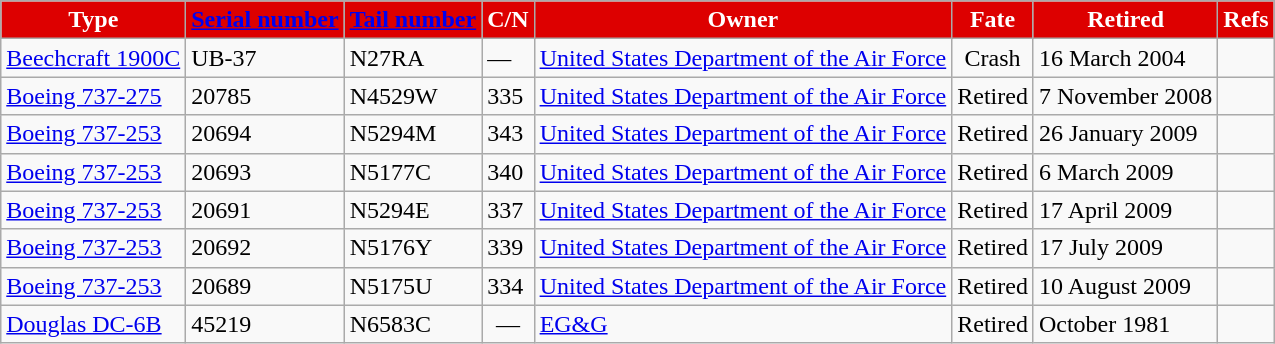<table class="sortable wikitable">
<tr>
<th style="background:#dd0000; color:white;">Type</th>
<th style="background:#dd0000; color:white;"><a href='#'>Serial number</a></th>
<th style="background:#dd0000; color:white;"><a href='#'>Tail number</a></th>
<th style="background:#dd0000; color:white;">C/N</th>
<th style="background:#dd0000; color:white;">Owner</th>
<th style="background:#dd0000; color:white;">Fate</th>
<th style="background:#dd0000; color:white;">Retired</th>
<th style="background:#dd0000; color:white;" class="unsortable">Refs</th>
</tr>
<tr>
<td><a href='#'>Beechcraft 1900C</a></td>
<td>UB-37</td>
<td>N27RA</td>
<td>—</td>
<td><a href='#'>United States Department of the Air Force</a></td>
<td align=center>Crash</td>
<td>16 March 2004</td>
<td align=center></td>
</tr>
<tr>
<td><a href='#'>Boeing 737-275</a></td>
<td>20785</td>
<td>N4529W</td>
<td>335</td>
<td><a href='#'>United States Department of the Air Force</a></td>
<td align=center>Retired</td>
<td>7 November 2008</td>
<td align=center></td>
</tr>
<tr>
<td><a href='#'>Boeing 737-253</a></td>
<td>20694</td>
<td>N5294M</td>
<td>343</td>
<td><a href='#'>United States Department of the Air Force</a></td>
<td align=center>Retired</td>
<td>26 January 2009</td>
<td align=center></td>
</tr>
<tr>
<td><a href='#'>Boeing 737-253</a></td>
<td>20693</td>
<td>N5177C</td>
<td>340</td>
<td><a href='#'>United States Department of the Air Force</a></td>
<td align=center>Retired</td>
<td>6 March 2009</td>
<td align=center></td>
</tr>
<tr>
<td><a href='#'>Boeing 737-253</a></td>
<td>20691</td>
<td>N5294E</td>
<td>337</td>
<td><a href='#'>United States Department of the Air Force</a></td>
<td align=center>Retired</td>
<td>17 April 2009</td>
<td align=center></td>
</tr>
<tr>
<td><a href='#'>Boeing 737-253</a></td>
<td>20692</td>
<td>N5176Y</td>
<td>339</td>
<td><a href='#'>United States Department of the Air Force</a></td>
<td align=center>Retired</td>
<td>17 July 2009</td>
<td align=center></td>
</tr>
<tr>
<td><a href='#'>Boeing 737-253</a></td>
<td>20689</td>
<td>N5175U</td>
<td>334</td>
<td><a href='#'>United States Department of the Air Force</a></td>
<td align=center>Retired</td>
<td>10 August 2009</td>
<td align=center></td>
</tr>
<tr>
<td><a href='#'>Douglas DC-6B</a></td>
<td>45219</td>
<td>N6583C</td>
<td align=center>—</td>
<td><a href='#'>EG&G</a></td>
<td align=center>Retired</td>
<td>October 1981</td>
<td align=center></td>
</tr>
</table>
